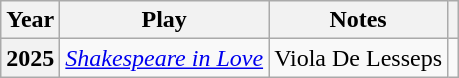<table class="wikitable sortable plainrowheaders">
<tr>
<th scope="col">Year</th>
<th scope="col">Play</th>
<th scope="col">Notes</th>
<th scope="col" class="unsortable"></th>
</tr>
<tr>
<th scope="row">2025</th>
<td><em><a href='#'>Shakespeare in Love</a></em></td>
<td>Viola De Lesseps</td>
<td></td>
</tr>
</table>
